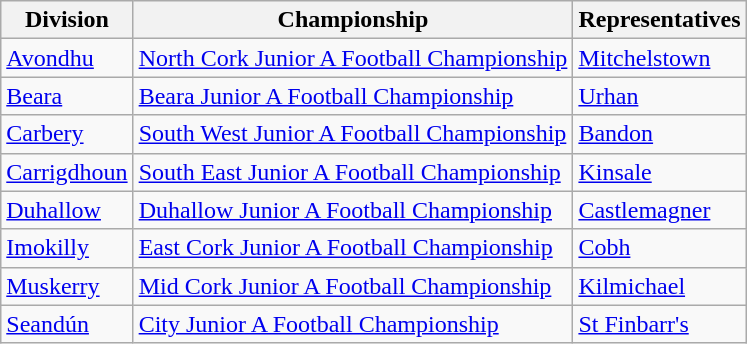<table class="wikitable">
<tr>
<th>Division</th>
<th>Championship</th>
<th>Representatives</th>
</tr>
<tr>
<td><a href='#'>Avondhu</a></td>
<td><a href='#'>North Cork Junior A Football Championship</a></td>
<td><a href='#'>Mitchelstown</a></td>
</tr>
<tr>
<td><a href='#'>Beara</a></td>
<td><a href='#'>Beara Junior A Football Championship</a></td>
<td><a href='#'>Urhan</a></td>
</tr>
<tr>
<td><a href='#'>Carbery</a></td>
<td><a href='#'>South West Junior A Football Championship</a></td>
<td><a href='#'>Bandon</a></td>
</tr>
<tr>
<td><a href='#'>Carrigdhoun</a></td>
<td><a href='#'>South East Junior A Football Championship</a></td>
<td><a href='#'>Kinsale</a></td>
</tr>
<tr>
<td><a href='#'>Duhallow</a></td>
<td><a href='#'>Duhallow Junior A Football Championship</a></td>
<td><a href='#'>Castlemagner</a></td>
</tr>
<tr>
<td><a href='#'>Imokilly</a></td>
<td><a href='#'>East Cork Junior A Football Championship</a></td>
<td><a href='#'>Cobh</a></td>
</tr>
<tr>
<td><a href='#'>Muskerry</a></td>
<td><a href='#'>Mid Cork Junior A Football Championship</a></td>
<td><a href='#'>Kilmichael</a></td>
</tr>
<tr>
<td><a href='#'>Seandún</a></td>
<td><a href='#'>City Junior A Football Championship</a></td>
<td><a href='#'>St Finbarr's</a></td>
</tr>
</table>
